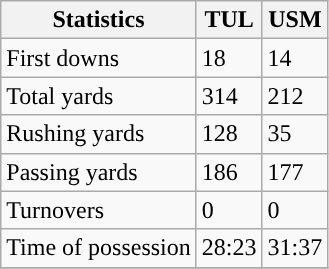<table class="wikitable" style="float: left;">
<tr>
<th>Statistics</th>
<th>TUL</th>
<th>USM</th>
</tr>
<tr>
<td>First downs</td>
<td>18</td>
<td>14</td>
</tr>
<tr>
<td>Total yards</td>
<td>314</td>
<td>212</td>
</tr>
<tr>
<td>Rushing yards</td>
<td>128</td>
<td>35</td>
</tr>
<tr>
<td>Passing yards</td>
<td>186</td>
<td>177</td>
</tr>
<tr>
<td>Turnovers</td>
<td>0</td>
<td>0</td>
</tr>
<tr>
<td>Time of possession</td>
<td>28:23</td>
<td>31:37</td>
</tr>
<tr>
</tr>
</table>
